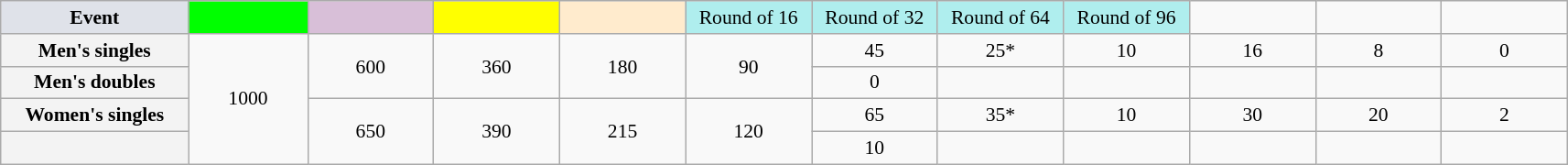<table class=wikitable style=font-size:90%;text-align:center>
<tr>
<td style="width:130px; background:#dfe2e9;"><strong>Event</strong></td>
<td style="width:80px; background:lime;"></td>
<td style="width:85px; background:thistle;"></td>
<td style="width:85px; background:#ff0;"></td>
<td style="width:85px; background:#ffebcd;"></td>
<td style="width:85px; background:#afeeee;">Round of 16</td>
<td style="width:85px; background:#afeeee;">Round of 32</td>
<td style="width:85px; background:#afeeee;">Round of 64</td>
<td style="width:85px; background:#afeeee;">Round of 96</td>
<td width=85></td>
<td width=85></td>
<td width=85></td>
</tr>
<tr>
<th style="background:#f3f3f3;">Men's singles</th>
<td rowspan=4>1000</td>
<td rowspan=2>600</td>
<td rowspan=2>360</td>
<td rowspan=2>180</td>
<td rowspan=2>90</td>
<td>45</td>
<td>25*</td>
<td>10</td>
<td>16</td>
<td>8</td>
<td>0</td>
</tr>
<tr>
<th style="background:#f3f3f3;">Men's doubles</th>
<td>0</td>
<td></td>
<td></td>
<td></td>
<td></td>
<td></td>
</tr>
<tr>
<th style="background:#f3f3f3;">Women's singles</th>
<td rowspan=2>650</td>
<td rowspan=2>390</td>
<td rowspan=2>215</td>
<td rowspan=2>120</td>
<td>65</td>
<td>35*</td>
<td>10</td>
<td>30</td>
<td>20</td>
<td>2</td>
</tr>
<tr>
<th style="background:#f3f3f3;"></th>
<td>10</td>
<td></td>
<td></td>
<td></td>
<td></td>
<td></td>
</tr>
</table>
